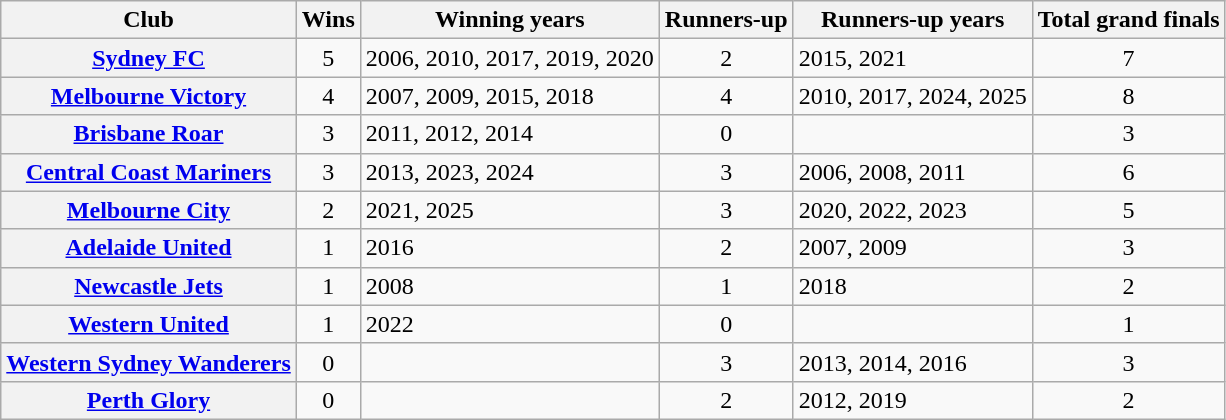<table class="wikitable sortable plainrowheaders">
<tr>
<th>Club</th>
<th>Wins</th>
<th>Winning years</th>
<th>Runners-up</th>
<th>Runners-up years</th>
<th>Total grand finals</th>
</tr>
<tr>
<th scope="row"><a href='#'>Sydney FC</a></th>
<td align="center">5</td>
<td>2006, 2010, 2017, 2019, 2020</td>
<td align="center">2</td>
<td>2015, 2021</td>
<td align="center">7</td>
</tr>
<tr>
<th scope="row"><a href='#'>Melbourne Victory</a></th>
<td align="center">4</td>
<td>2007, 2009, 2015, 2018</td>
<td align="center">4</td>
<td>2010, 2017, 2024, 2025</td>
<td align="center">8</td>
</tr>
<tr>
<th scope="row"><a href='#'>Brisbane Roar</a></th>
<td align="center">3</td>
<td>2011, 2012, 2014</td>
<td align="center">0</td>
<td></td>
<td align="center">3</td>
</tr>
<tr>
<th scope="row"><a href='#'>Central Coast Mariners</a></th>
<td align="center">3</td>
<td>2013, 2023, 2024</td>
<td align="center">3</td>
<td>2006, 2008, 2011</td>
<td align="center">6</td>
</tr>
<tr>
<th scope="row"><a href='#'>Melbourne City</a></th>
<td align="center">2</td>
<td>2021, 2025</td>
<td align="center">3</td>
<td>2020, 2022, 2023</td>
<td align="center">5</td>
</tr>
<tr>
<th scope="row"><a href='#'>Adelaide United</a></th>
<td align="center">1</td>
<td>2016</td>
<td align="center">2</td>
<td>2007, 2009</td>
<td align="center">3</td>
</tr>
<tr>
<th scope="row"><a href='#'>Newcastle Jets</a></th>
<td align="center">1</td>
<td>2008</td>
<td align="center">1</td>
<td>2018</td>
<td align="center">2</td>
</tr>
<tr>
<th scope="row"><a href='#'>Western United</a></th>
<td align="center">1</td>
<td>2022</td>
<td align="center">0</td>
<td></td>
<td align="center">1</td>
</tr>
<tr>
<th scope="row"><a href='#'>Western Sydney Wanderers</a></th>
<td align="center">0</td>
<td></td>
<td align="center">3</td>
<td>2013, 2014, 2016</td>
<td align="center">3</td>
</tr>
<tr>
<th scope="row"><a href='#'>Perth Glory</a></th>
<td align="center">0</td>
<td></td>
<td align="center">2</td>
<td>2012, 2019</td>
<td align="center">2</td>
</tr>
</table>
